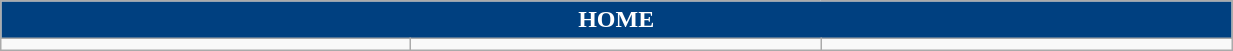<table class="wikitable collapsible collapsed" style="width:65%">
<tr>
<th colspan=5 ! style="color:white; background:#004080">HOME</th>
</tr>
<tr>
<td></td>
<td></td>
<td></td>
</tr>
</table>
